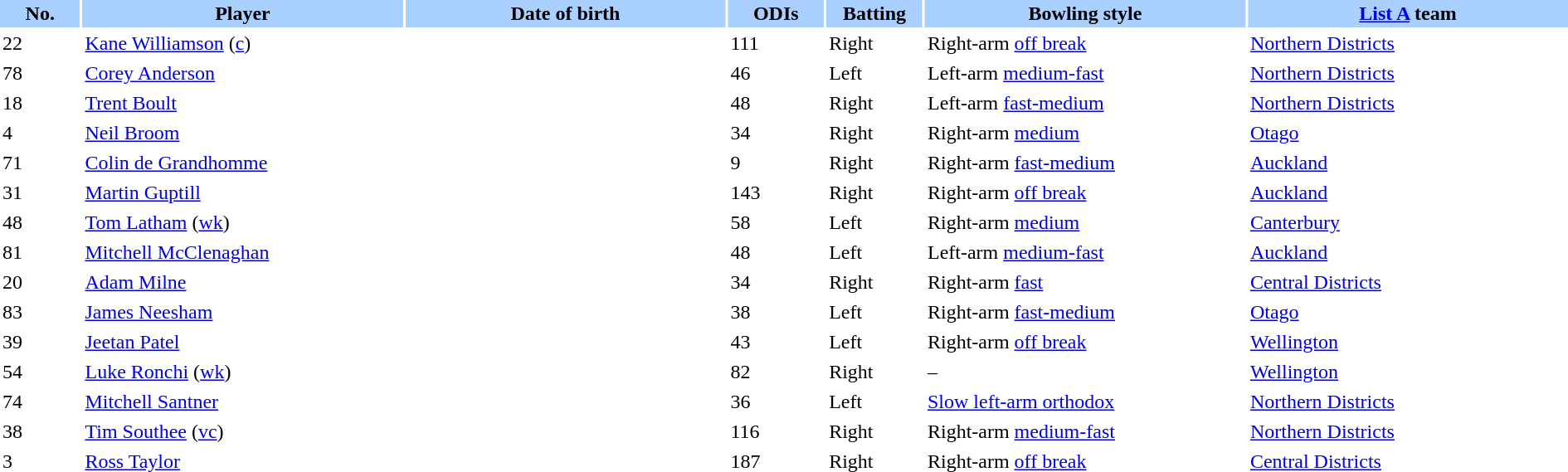<table border="0" cellspacing="2" cellpadding="2" style="width:100%;">
<tr style="background:#aad0ff;">
<th width=5%>No.</th>
<th width="20%">Player</th>
<th width=20%>Date of birth</th>
<th width=6%>ODIs</th>
<th width=6%>Batting</th>
<th width=20%>Bowling style</th>
<th width=20%><a href='#'>List A</a> team</th>
</tr>
<tr>
<td>22</td>
<td><a href='#'>Kane Williamson</a> (<a href='#'>c</a>)</td>
<td></td>
<td>111</td>
<td>Right</td>
<td>Right-arm <a href='#'>off break</a></td>
<td> <a href='#'>Northern Districts</a></td>
</tr>
<tr>
<td>78</td>
<td><a href='#'>Corey Anderson</a></td>
<td></td>
<td>46</td>
<td>Left</td>
<td>Left-arm <a href='#'>medium-fast</a></td>
<td> <a href='#'>Northern Districts</a></td>
</tr>
<tr>
<td>18</td>
<td><a href='#'>Trent Boult</a></td>
<td></td>
<td>48</td>
<td>Right</td>
<td>Left-arm <a href='#'>fast-medium</a></td>
<td> <a href='#'>Northern Districts</a></td>
</tr>
<tr>
<td>4</td>
<td><a href='#'>Neil Broom</a></td>
<td></td>
<td>34</td>
<td>Right</td>
<td>Right-arm <a href='#'>medium</a></td>
<td> <a href='#'>Otago</a></td>
</tr>
<tr>
<td>71</td>
<td><a href='#'>Colin de Grandhomme</a></td>
<td></td>
<td>9</td>
<td>Right</td>
<td>Right-arm <a href='#'>fast-medium</a></td>
<td> <a href='#'>Auckland</a></td>
</tr>
<tr>
<td>31</td>
<td><a href='#'>Martin Guptill</a></td>
<td></td>
<td>143</td>
<td>Right</td>
<td>Right-arm <a href='#'>off break</a></td>
<td> <a href='#'>Auckland</a></td>
</tr>
<tr>
<td>48</td>
<td><a href='#'>Tom Latham</a> (<a href='#'>wk</a>)</td>
<td></td>
<td>58</td>
<td>Left</td>
<td>Right-arm <a href='#'>medium</a></td>
<td> <a href='#'>Canterbury</a></td>
</tr>
<tr>
<td>81</td>
<td><a href='#'>Mitchell McClenaghan</a></td>
<td></td>
<td>48</td>
<td>Left</td>
<td>Left-arm <a href='#'>medium-fast</a></td>
<td> <a href='#'>Auckland</a></td>
</tr>
<tr>
<td>20</td>
<td><a href='#'>Adam Milne</a></td>
<td></td>
<td>34</td>
<td>Right</td>
<td>Right-arm <a href='#'>fast</a></td>
<td> <a href='#'>Central Districts</a></td>
</tr>
<tr>
<td>83</td>
<td><a href='#'>James Neesham</a></td>
<td></td>
<td>38</td>
<td>Left</td>
<td>Right-arm <a href='#'>fast-medium</a></td>
<td> <a href='#'>Otago</a></td>
</tr>
<tr>
<td>39</td>
<td><a href='#'>Jeetan Patel</a></td>
<td></td>
<td>43</td>
<td>Left</td>
<td>Right-arm <a href='#'>off break</a></td>
<td> <a href='#'>Wellington</a></td>
</tr>
<tr>
<td>54</td>
<td><a href='#'>Luke Ronchi</a> (<a href='#'>wk</a>)</td>
<td></td>
<td>82</td>
<td>Right</td>
<td>–</td>
<td> <a href='#'>Wellington</a></td>
</tr>
<tr>
<td>74</td>
<td><a href='#'>Mitchell Santner</a></td>
<td></td>
<td>36</td>
<td>Left</td>
<td><a href='#'>Slow left-arm orthodox</a></td>
<td> <a href='#'>Northern Districts</a></td>
</tr>
<tr>
<td>38</td>
<td><a href='#'>Tim Southee</a> (<a href='#'>vc</a>)</td>
<td></td>
<td>116</td>
<td>Right</td>
<td>Right-arm <a href='#'>medium-fast</a></td>
<td> <a href='#'>Northern Districts</a></td>
</tr>
<tr>
<td>3</td>
<td><a href='#'>Ross Taylor</a></td>
<td></td>
<td>187</td>
<td>Right</td>
<td>Right-arm <a href='#'>off break</a></td>
<td> <a href='#'>Central Districts</a></td>
</tr>
</table>
